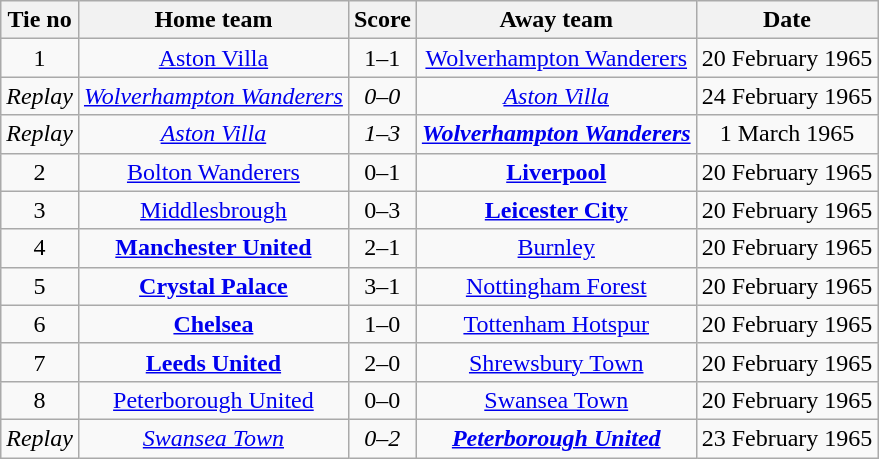<table class="wikitable" style="text-align: center">
<tr>
<th>Tie no</th>
<th>Home team</th>
<th>Score</th>
<th>Away team</th>
<th>Date</th>
</tr>
<tr>
<td>1</td>
<td><a href='#'>Aston Villa</a></td>
<td>1–1</td>
<td><a href='#'>Wolverhampton Wanderers</a></td>
<td>20 February 1965</td>
</tr>
<tr>
<td><em>Replay</em></td>
<td><em><a href='#'>Wolverhampton Wanderers</a></em></td>
<td><em>0–0</em></td>
<td><em><a href='#'>Aston Villa</a></em></td>
<td>24 February 1965</td>
</tr>
<tr>
<td><em>Replay</em></td>
<td><em><a href='#'>Aston Villa</a></em></td>
<td><em>1–3</em></td>
<td><strong><em><a href='#'>Wolverhampton Wanderers</a></em></strong></td>
<td>1 March 1965</td>
</tr>
<tr>
<td>2</td>
<td><a href='#'>Bolton Wanderers</a></td>
<td>0–1</td>
<td><strong><a href='#'>Liverpool</a></strong></td>
<td>20 February 1965</td>
</tr>
<tr>
<td>3</td>
<td><a href='#'>Middlesbrough</a></td>
<td>0–3</td>
<td><strong><a href='#'>Leicester City</a></strong></td>
<td>20 February 1965</td>
</tr>
<tr>
<td>4</td>
<td><strong><a href='#'>Manchester United</a></strong></td>
<td>2–1</td>
<td><a href='#'>Burnley</a></td>
<td>20 February 1965</td>
</tr>
<tr>
<td>5</td>
<td><strong><a href='#'>Crystal Palace</a></strong></td>
<td>3–1</td>
<td><a href='#'>Nottingham Forest</a></td>
<td>20 February 1965</td>
</tr>
<tr>
<td>6</td>
<td><strong><a href='#'>Chelsea</a></strong></td>
<td>1–0</td>
<td><a href='#'>Tottenham Hotspur</a></td>
<td>20 February 1965</td>
</tr>
<tr>
<td>7</td>
<td><strong><a href='#'>Leeds United</a></strong></td>
<td>2–0</td>
<td><a href='#'>Shrewsbury Town</a></td>
<td>20 February 1965</td>
</tr>
<tr>
<td>8</td>
<td><a href='#'>Peterborough United</a></td>
<td>0–0</td>
<td><a href='#'>Swansea Town</a></td>
<td>20 February 1965</td>
</tr>
<tr>
<td><em>Replay</em></td>
<td><em><a href='#'>Swansea Town</a></em></td>
<td><em>0–2</em></td>
<td><strong><em><a href='#'>Peterborough United</a></em></strong></td>
<td>23 February 1965</td>
</tr>
</table>
